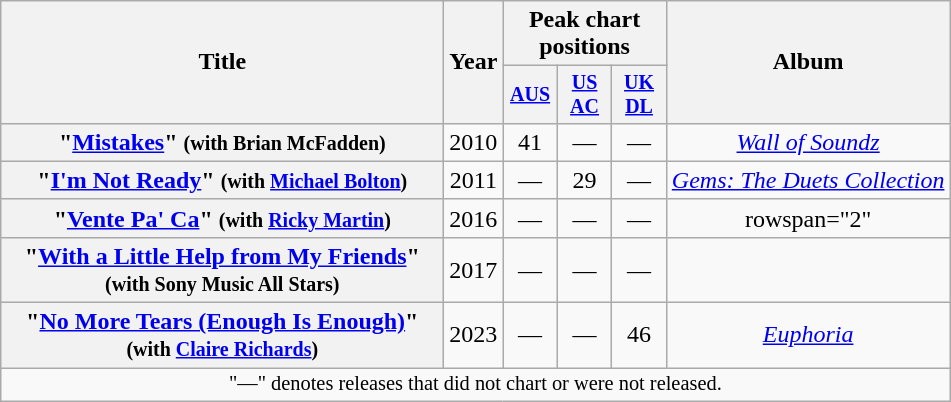<table class="wikitable plainrowheaders" style="text-align:center;">
<tr>
<th rowspan="2" style="width:18em;">Title</th>
<th rowspan="2">Year</th>
<th colspan="3">Peak chart positions</th>
<th rowspan="2">Album</th>
</tr>
<tr style="font-size:smaller;">
<th style="width:30px;"><a href='#'>AUS</a><br></th>
<th style="width:30px;"><a href='#'>US AC</a></th>
<th style="width:30px;"><a href='#'>UK DL</a></th>
</tr>
<tr>
<th scope="row">"<a href='#'>Mistakes</a>" <small>(with Brian McFadden)</small></th>
<td>2010</td>
<td>41</td>
<td>—</td>
<td>—</td>
<td><em><a href='#'>Wall of Soundz</a></em></td>
</tr>
<tr>
<th scope="row">"<a href='#'>I'm Not Ready</a>" <small>(with <a href='#'>Michael Bolton</a>)</small></th>
<td>2011</td>
<td>—</td>
<td>29</td>
<td>—</td>
<td><em><a href='#'>Gems: The Duets Collection</a></em></td>
</tr>
<tr>
<th scope="row">"<a href='#'>Vente Pa' Ca</a>" <small>(with <a href='#'>Ricky Martin</a>)</small></th>
<td>2016</td>
<td>—</td>
<td>—</td>
<td>—</td>
<td>rowspan="2" </td>
</tr>
<tr>
<th scope="row">"<a href='#'>With a Little Help from My Friends</a>" <small>(with Sony Music All Stars)</small></th>
<td>2017</td>
<td>—</td>
<td>—</td>
<td>—</td>
</tr>
<tr>
<th scope="row">"<a href='#'>No More Tears (Enough Is Enough)</a>" <small>(with <a href='#'>Claire Richards</a>)</small></th>
<td>2023</td>
<td>—</td>
<td>—</td>
<td>46</td>
<td><em><a href='#'>Euphoria</a></em></td>
</tr>
<tr>
<td colspan="20" style="font-size:85%">"—" denotes releases that did not chart or were not released.</td>
</tr>
</table>
